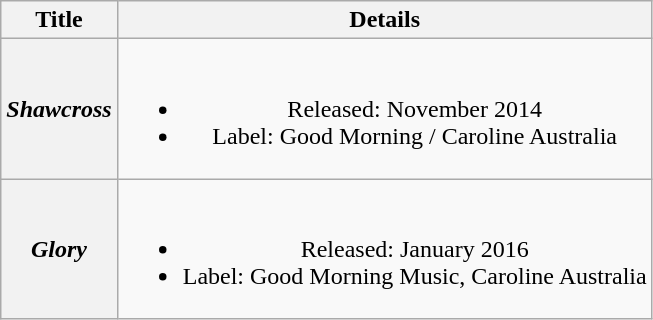<table class="wikitable plainrowheaders" style="text-align:center;">
<tr>
<th scope="col">Title</th>
<th scope="col">Details</th>
</tr>
<tr>
<th scope="row"><em>Shawcross</em></th>
<td><br><ul><li>Released: November 2014</li><li>Label: Good Morning / Caroline Australia</li></ul></td>
</tr>
<tr>
<th scope="row"><em>Glory</em></th>
<td><br><ul><li>Released: January 2016</li><li>Label: Good Morning Music, Caroline Australia</li></ul></td>
</tr>
</table>
